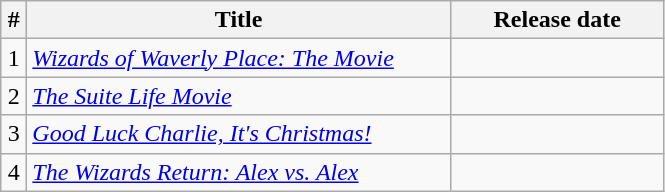<table class="wikitable sortable" style="text-align: right;">
<tr>
<th width=10>#</th>
<th width=275>Title</th>
<th width=135>Release date</th>
</tr>
<tr>
<td style="text-align:center;">1</td>
<td style="text-align:left;"><em><a href='#'>Wizards of Waverly Place: The Movie</a></em></td>
<td></td>
</tr>
<tr>
<td style="text-align:center;">2</td>
<td style="text-align:left;"><em><a href='#'>The Suite Life Movie</a></em></td>
<td></td>
</tr>
<tr>
<td style="text-align:center;">3</td>
<td style="text-align:left;"><em><a href='#'>Good Luck Charlie, It's Christmas!</a></em></td>
<td></td>
</tr>
<tr>
<td style="text-align:center;">4</td>
<td style="text-align:left;"><em><a href='#'>The Wizards Return: Alex vs. Alex</a></em></td>
<td></td>
</tr>
</table>
